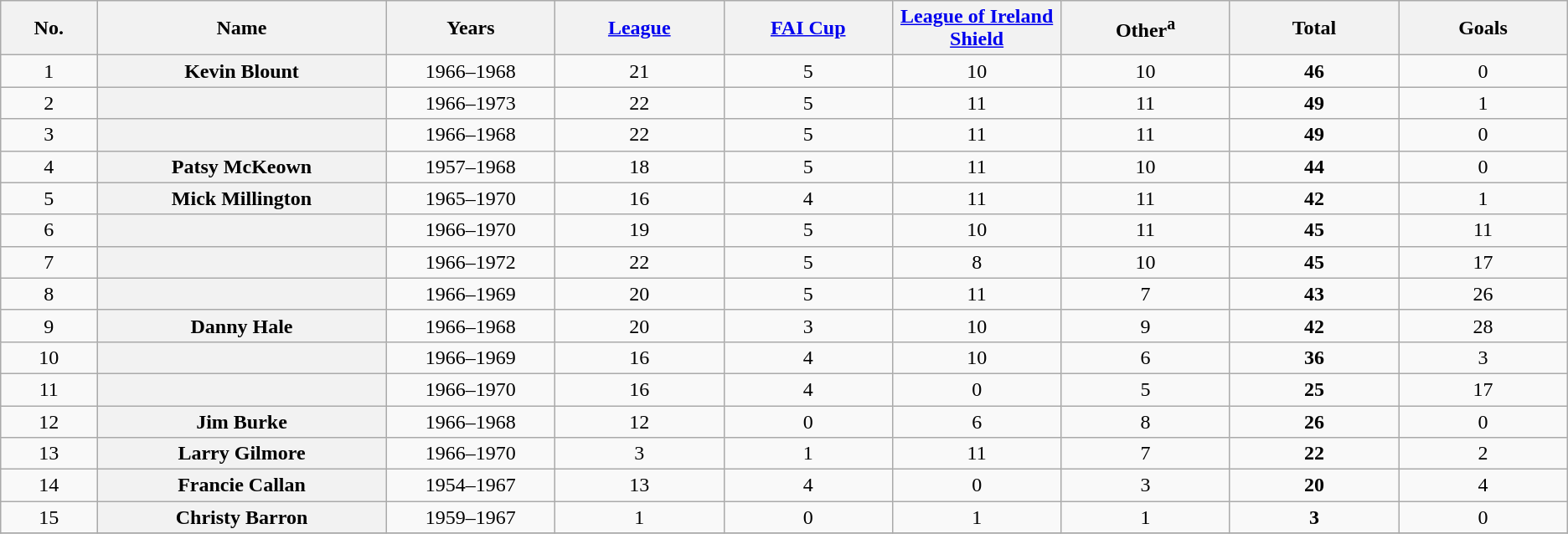<table class="sortable wikitable plainrowheaders"  style="text-align: center;">
<tr>
<th scope="col" style="width:4%;">No.</th>
<th scope="col" style="width:12%;">Name</th>
<th scope="col" style="width:7%;">Years</th>
<th scope="col" style="width:7%;"><a href='#'>League</a></th>
<th scope="col" style="width:7%;"><a href='#'>FAI Cup</a></th>
<th scope="col" style="width:7%;"><a href='#'>League of Ireland Shield</a></th>
<th scope="col" style="width:7%;">Other<sup>a</sup></th>
<th scope="col" style="width:7%;"><strong>Total</strong></th>
<th scope="col" style="width:7%;">Goals</th>
</tr>
<tr>
<td>1</td>
<th scope="row"> Kevin Blount</th>
<td>1966–1968</td>
<td>21</td>
<td>5</td>
<td>10</td>
<td>10</td>
<td><strong>46</strong></td>
<td>0</td>
</tr>
<tr>
<td>2</td>
<th scope="row"> </th>
<td>1966–1973</td>
<td>22</td>
<td>5</td>
<td>11</td>
<td>11</td>
<td><strong>49</strong></td>
<td>1</td>
</tr>
<tr>
<td>3</td>
<th scope="row"> </th>
<td>1966–1968</td>
<td>22</td>
<td>5</td>
<td>11</td>
<td>11</td>
<td><strong>49</strong></td>
<td>0</td>
</tr>
<tr>
<td>4</td>
<th scope="row"> Patsy McKeown</th>
<td>1957–1968</td>
<td>18</td>
<td>5</td>
<td>11</td>
<td>10</td>
<td><strong>44</strong></td>
<td>0</td>
</tr>
<tr>
<td>5</td>
<th scope="row"> Mick Millington</th>
<td>1965–1970</td>
<td>16</td>
<td>4</td>
<td>11</td>
<td>11</td>
<td><strong>42</strong></td>
<td>1</td>
</tr>
<tr>
<td>6</td>
<th scope="row"> </th>
<td>1966–1970</td>
<td>19</td>
<td>5</td>
<td>10</td>
<td>11</td>
<td><strong>45</strong></td>
<td>11</td>
</tr>
<tr>
<td>7</td>
<th scope="row"> </th>
<td>1966–1972</td>
<td>22</td>
<td>5</td>
<td>8</td>
<td>10</td>
<td><strong>45</strong></td>
<td>17</td>
</tr>
<tr>
<td>8</td>
<th scope="row"> </th>
<td>1966–1969</td>
<td>20</td>
<td>5</td>
<td>11</td>
<td>7</td>
<td><strong>43</strong></td>
<td>26</td>
</tr>
<tr>
<td>9</td>
<th scope="row"> Danny Hale</th>
<td>1966–1968</td>
<td>20</td>
<td>3</td>
<td>10</td>
<td>9</td>
<td><strong>42</strong></td>
<td>28</td>
</tr>
<tr>
<td>10</td>
<th scope="row"> </th>
<td>1966–1969</td>
<td>16</td>
<td>4</td>
<td>10</td>
<td>6</td>
<td><strong>36</strong></td>
<td>3</td>
</tr>
<tr>
<td>11</td>
<th scope="row"> </th>
<td>1966–1970</td>
<td>16</td>
<td>4</td>
<td>0</td>
<td>5</td>
<td><strong>25</strong></td>
<td>17</td>
</tr>
<tr>
<td>12</td>
<th scope="row"> Jim Burke</th>
<td>1966–1968</td>
<td>12</td>
<td>0</td>
<td>6</td>
<td>8</td>
<td><strong>26</strong></td>
<td>0</td>
</tr>
<tr>
<td>13</td>
<th scope="row"> Larry Gilmore</th>
<td>1966–1970</td>
<td>3</td>
<td>1</td>
<td>11</td>
<td>7</td>
<td><strong>22</strong></td>
<td>2</td>
</tr>
<tr>
<td>14</td>
<th scope="row"> Francie Callan</th>
<td>1954–1967</td>
<td>13</td>
<td>4</td>
<td>0</td>
<td>3</td>
<td><strong>20</strong></td>
<td>4</td>
</tr>
<tr>
<td>15</td>
<th scope="row"> Christy Barron</th>
<td>1959–1967</td>
<td>1</td>
<td>0</td>
<td>1</td>
<td>1</td>
<td><strong>3</strong></td>
<td>0</td>
</tr>
<tr>
</tr>
</table>
